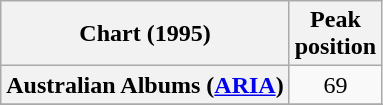<table class="wikitable plainrowheaders sortable" style="text-align:center;">
<tr>
<th scope="col">Chart (1995)</th>
<th scope="col">Peak<br>position</th>
</tr>
<tr>
<th scope="row">Australian Albums (<a href='#'>ARIA</a>)</th>
<td>69</td>
</tr>
<tr>
</tr>
<tr>
</tr>
<tr>
</tr>
<tr>
</tr>
<tr>
</tr>
<tr>
</tr>
<tr>
</tr>
<tr>
</tr>
</table>
